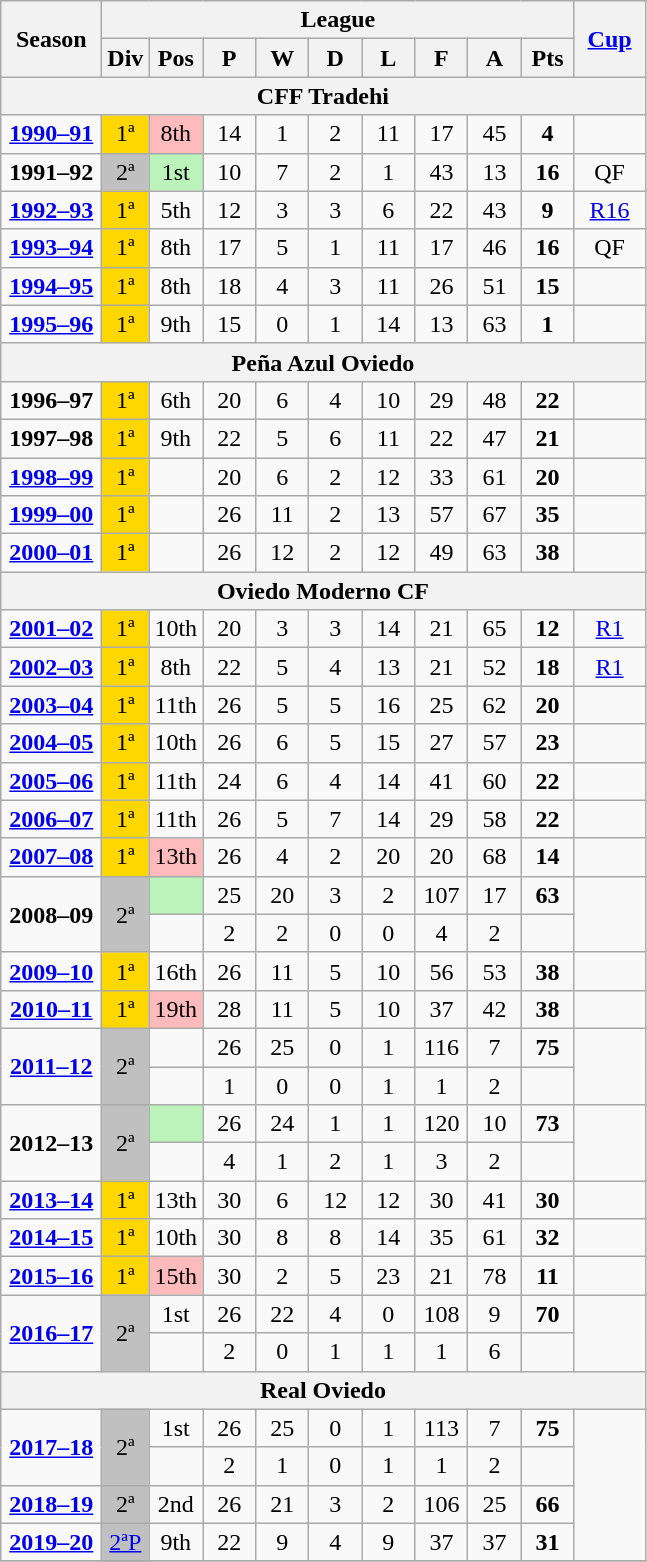<table class="wikitable" style="text-align:center">
<tr>
<th rowspan=2 width=60>Season</th>
<th colspan=9>League</th>
<th rowspan=2 width=40 align=center><a href='#'>Cup</a></th>
</tr>
<tr>
<th>Div</th>
<th>Pos</th>
<th width=28>P</th>
<th width=28>W</th>
<th width=28>D</th>
<th width=28>L</th>
<th width=28>F</th>
<th width=28>A</th>
<th width=28>Pts</th>
</tr>
<tr>
<th colspan=11>CFF Tradehi</th>
</tr>
<tr>
<td><strong><a href='#'>1990–91</a></strong></td>
<td bgcolor=gold>1ª</td>
<td style="background:#FFBBBB">8th</td>
<td>14</td>
<td>1</td>
<td>2</td>
<td>11</td>
<td>17</td>
<td>45</td>
<td><strong>4</strong></td>
<td></td>
</tr>
<tr>
<td><strong>1991–92</strong></td>
<td bgcolor=silver>2ª</td>
<td style="background:#BBF3BB">1st</td>
<td>10</td>
<td>7</td>
<td>2</td>
<td>1</td>
<td>43</td>
<td>13</td>
<td><strong>16</strong></td>
<td>QF</td>
</tr>
<tr>
<td><strong><a href='#'>1992–93</a></strong></td>
<td bgcolor=gold>1ª</td>
<td>5th</td>
<td>12</td>
<td>3</td>
<td>3</td>
<td>6</td>
<td>22</td>
<td>43</td>
<td><strong>9</strong></td>
<td><a href='#'>R16</a></td>
</tr>
<tr>
<td><strong><a href='#'>1993–94</a></strong></td>
<td bgcolor=gold>1ª</td>
<td>8th</td>
<td>17</td>
<td>5</td>
<td>1</td>
<td>11</td>
<td>17</td>
<td>46</td>
<td><strong>16</strong></td>
<td>QF</td>
</tr>
<tr>
<td><strong><a href='#'>1994–95</a></strong></td>
<td bgcolor=gold>1ª</td>
<td>8th</td>
<td>18</td>
<td>4</td>
<td>3</td>
<td>11</td>
<td>26</td>
<td>51</td>
<td><strong>15</strong></td>
<td></td>
</tr>
<tr>
<td><strong><a href='#'>1995–96</a></strong></td>
<td bgcolor=gold>1ª</td>
<td>9th</td>
<td>15</td>
<td>0</td>
<td>1</td>
<td>14</td>
<td>13</td>
<td>63</td>
<td><strong>1</strong></td>
<td></td>
</tr>
<tr>
<th colspan=11>Peña Azul Oviedo</th>
</tr>
<tr>
<td><strong>1996–97</strong></td>
<td bgcolor=gold>1ª</td>
<td>6th</td>
<td>20</td>
<td>6</td>
<td>4</td>
<td>10</td>
<td>29</td>
<td>48</td>
<td><strong>22</strong></td>
<td></td>
</tr>
<tr>
<td><strong>1997–98</strong></td>
<td bgcolor=gold>1ª</td>
<td>9th</td>
<td>22</td>
<td>5</td>
<td>6</td>
<td>11</td>
<td>22</td>
<td>47</td>
<td><strong>21</strong></td>
<td></td>
</tr>
<tr>
<td><strong><a href='#'>1998–99</a></strong></td>
<td bgcolor=gold>1ª</td>
<td></td>
<td>20</td>
<td>6</td>
<td>2</td>
<td>12</td>
<td>33</td>
<td>61</td>
<td><strong>20</strong></td>
<td></td>
</tr>
<tr>
<td><strong><a href='#'>1999–00</a></strong></td>
<td bgcolor=gold>1ª</td>
<td></td>
<td>26</td>
<td>11</td>
<td>2</td>
<td>13</td>
<td>57</td>
<td>67</td>
<td><strong>35</strong></td>
<td></td>
</tr>
<tr>
<td><strong><a href='#'>2000–01</a></strong></td>
<td bgcolor=gold>1ª</td>
<td></td>
<td>26</td>
<td>12</td>
<td>2</td>
<td>12</td>
<td>49</td>
<td>63</td>
<td><strong>38</strong></td>
<td></td>
</tr>
<tr>
<th colspan=11>Oviedo Moderno CF</th>
</tr>
<tr>
<td><strong><a href='#'>2001–02</a></strong></td>
<td bgcolor=gold>1ª</td>
<td>10th</td>
<td>20</td>
<td>3</td>
<td>3</td>
<td>14</td>
<td>21</td>
<td>65</td>
<td><strong>12</strong></td>
<td><a href='#'>R1</a></td>
</tr>
<tr>
<td><strong><a href='#'>2002–03</a></strong></td>
<td bgcolor=gold>1ª</td>
<td>8th</td>
<td>22</td>
<td>5</td>
<td>4</td>
<td>13</td>
<td>21</td>
<td>52</td>
<td><strong>18</strong></td>
<td><a href='#'>R1</a></td>
</tr>
<tr>
<td><strong><a href='#'>2003–04</a></strong></td>
<td bgcolor=gold>1ª</td>
<td>11th</td>
<td>26</td>
<td>5</td>
<td>5</td>
<td>16</td>
<td>25</td>
<td>62</td>
<td><strong>20</strong></td>
<td></td>
</tr>
<tr>
<td><strong><a href='#'>2004–05</a></strong></td>
<td bgcolor=gold>1ª</td>
<td>10th</td>
<td>26</td>
<td>6</td>
<td>5</td>
<td>15</td>
<td>27</td>
<td>57</td>
<td><strong>23</strong></td>
<td></td>
</tr>
<tr>
<td><strong><a href='#'>2005–06</a></strong></td>
<td bgcolor=gold>1ª</td>
<td>11th</td>
<td>24</td>
<td>6</td>
<td>4</td>
<td>14</td>
<td>41</td>
<td>60</td>
<td><strong>22</strong></td>
<td></td>
</tr>
<tr>
<td><strong><a href='#'>2006–07</a></strong></td>
<td bgcolor=gold>1ª</td>
<td>11th</td>
<td>26</td>
<td>5</td>
<td>7</td>
<td>14</td>
<td>29</td>
<td>58</td>
<td><strong>22</strong></td>
<td></td>
</tr>
<tr>
<td><strong><a href='#'>2007–08</a></strong></td>
<td bgcolor=gold>1ª</td>
<td style="background:#FFBBBB">13th</td>
<td>26</td>
<td>4</td>
<td>2</td>
<td>20</td>
<td>20</td>
<td>68</td>
<td><strong>14</strong></td>
<td></td>
</tr>
<tr>
<td rowspan=2><strong>2008–09</strong></td>
<td rowspan=2 bgcolor=silver>2ª</td>
<td style="background:#BBF3BB"></td>
<td>25</td>
<td>20</td>
<td>3</td>
<td>2</td>
<td>107</td>
<td>17</td>
<td><strong>63</strong></td>
<td rowspan=2></td>
</tr>
<tr>
<td></td>
<td>2</td>
<td>2</td>
<td>0</td>
<td>0</td>
<td>4</td>
<td>2</td>
<td></td>
</tr>
<tr>
<td><strong><a href='#'>2009–10</a></strong></td>
<td bgcolor=gold>1ª</td>
<td>16th</td>
<td>26</td>
<td>11</td>
<td>5</td>
<td>10</td>
<td>56</td>
<td>53</td>
<td><strong>38</strong></td>
<td></td>
</tr>
<tr>
<td><strong><a href='#'>2010–11</a></strong></td>
<td bgcolor=gold>1ª</td>
<td style="background:#FFBBBB">19th</td>
<td>28</td>
<td>11</td>
<td>5</td>
<td>10</td>
<td>37</td>
<td>42</td>
<td><strong>38</strong></td>
<td></td>
</tr>
<tr>
<td rowspan=2><strong><a href='#'>2011–12</a></strong></td>
<td rowspan=2 bgcolor=silver>2ª</td>
<td></td>
<td>26</td>
<td>25</td>
<td>0</td>
<td>1</td>
<td>116</td>
<td>7</td>
<td><strong>75</strong></td>
<td rowspan=2></td>
</tr>
<tr>
<td></td>
<td>1</td>
<td>0</td>
<td>0</td>
<td>1</td>
<td>1</td>
<td>2</td>
<td></td>
</tr>
<tr>
<td rowspan=2><strong>2012–13</strong></td>
<td rowspan=2 bgcolor=silver>2ª</td>
<td style="background:#BBF3BB"></td>
<td>26</td>
<td>24</td>
<td>1</td>
<td>1</td>
<td>120</td>
<td>10</td>
<td><strong>73</strong></td>
<td rowspan=2></td>
</tr>
<tr>
<td></td>
<td>4</td>
<td>1</td>
<td>2</td>
<td>1</td>
<td>3</td>
<td>2</td>
<td></td>
</tr>
<tr>
<td><strong><a href='#'>2013–14</a></strong></td>
<td bgcolor=gold>1ª</td>
<td>13th</td>
<td>30</td>
<td>6</td>
<td>12</td>
<td>12</td>
<td>30</td>
<td>41</td>
<td><strong>30</strong></td>
<td></td>
</tr>
<tr>
<td><strong><a href='#'>2014–15</a></strong></td>
<td bgcolor=gold>1ª</td>
<td>10th</td>
<td>30</td>
<td>8</td>
<td>8</td>
<td>14</td>
<td>35</td>
<td>61</td>
<td><strong>32</strong></td>
<td></td>
</tr>
<tr>
<td><strong><a href='#'>2015–16</a></strong></td>
<td bgcolor=gold>1ª</td>
<td bgcolor=#FFBBBB>15th</td>
<td>30</td>
<td>2</td>
<td>5</td>
<td>23</td>
<td>21</td>
<td>78</td>
<td><strong>11</strong></td>
<td></td>
</tr>
<tr>
<td rowspan=2><strong><a href='#'>2016–17</a></strong></td>
<td rowspan=2 bgcolor=silver>2ª</td>
<td>1st</td>
<td>26</td>
<td>22</td>
<td>4</td>
<td>0</td>
<td>108</td>
<td>9</td>
<td><strong>70</strong></td>
<td rowspan=2></td>
</tr>
<tr>
<td></td>
<td>2</td>
<td>0</td>
<td>1</td>
<td>1</td>
<td>1</td>
<td>6</td>
<td></td>
</tr>
<tr>
<th colspan=11>Real Oviedo</th>
</tr>
<tr>
<td rowspan=2><strong><a href='#'>2017–18</a></strong></td>
<td rowspan=2 bgcolor=silver>2ª</td>
<td>1st</td>
<td>26</td>
<td>25</td>
<td>0</td>
<td>1</td>
<td>113</td>
<td>7</td>
<td><strong>75</strong></td>
<td rowspan=4></td>
</tr>
<tr>
<td></td>
<td>2</td>
<td>1</td>
<td>0</td>
<td>1</td>
<td>1</td>
<td>2</td>
<td></td>
</tr>
<tr>
<td><strong><a href='#'>2018–19</a></strong></td>
<td bgcolor=silver>2ª</td>
<td>2nd</td>
<td>26</td>
<td>21</td>
<td>3</td>
<td>2</td>
<td>106</td>
<td>25</td>
<td><strong>66</strong></td>
</tr>
<tr>
<td><strong><a href='#'>2019–20</a></strong></td>
<td bgcolor=silver><a href='#'>2ªP</a></td>
<td>9th</td>
<td>22</td>
<td>9</td>
<td>4</td>
<td>9</td>
<td>37</td>
<td>37</td>
<td><strong>31</strong></td>
</tr>
<tr>
</tr>
</table>
